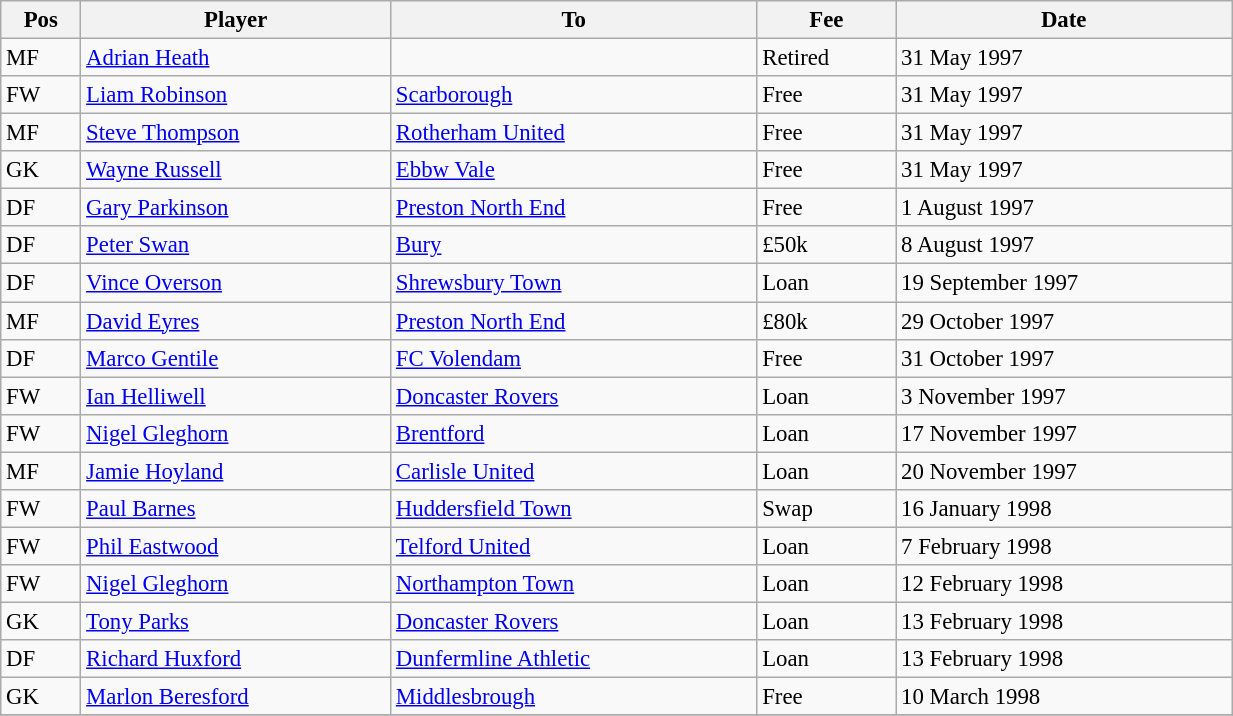<table width=65% class="wikitable" style="text-align:center; font-size:95%; text-align:left">
<tr>
<th>Pos</th>
<th>Player</th>
<th>To</th>
<th>Fee</th>
<th>Date</th>
</tr>
<tr --->
<td>MF</td>
<td> <a href='#'>Adrian Heath</a></td>
<td></td>
<td>Retired</td>
<td>31 May 1997</td>
</tr>
<tr --->
<td>FW</td>
<td> <a href='#'>Liam Robinson</a></td>
<td><a href='#'>Scarborough</a></td>
<td>Free</td>
<td>31 May 1997</td>
</tr>
<tr --->
<td>MF</td>
<td> <a href='#'>Steve Thompson</a></td>
<td><a href='#'>Rotherham United</a></td>
<td>Free</td>
<td>31 May 1997</td>
</tr>
<tr --->
<td>GK</td>
<td> <a href='#'>Wayne Russell</a></td>
<td><a href='#'>Ebbw Vale</a></td>
<td>Free</td>
<td>31 May 1997</td>
</tr>
<tr --->
<td>DF</td>
<td> <a href='#'>Gary Parkinson</a></td>
<td><a href='#'>Preston North End</a></td>
<td>Free</td>
<td>1 August 1997</td>
</tr>
<tr --->
<td>DF</td>
<td> <a href='#'>Peter Swan</a></td>
<td><a href='#'>Bury</a></td>
<td>£50k</td>
<td>8 August 1997</td>
</tr>
<tr --->
<td>DF</td>
<td> <a href='#'>Vince Overson</a></td>
<td><a href='#'>Shrewsbury Town</a></td>
<td>Loan</td>
<td>19 September 1997</td>
</tr>
<tr --->
<td>MF</td>
<td> <a href='#'>David Eyres</a></td>
<td><a href='#'>Preston North End</a></td>
<td>£80k</td>
<td>29 October 1997</td>
</tr>
<tr --->
<td>DF</td>
<td> <a href='#'>Marco Gentile</a></td>
<td><a href='#'>FC Volendam</a></td>
<td>Free</td>
<td>31 October 1997</td>
</tr>
<tr --->
<td>FW</td>
<td> <a href='#'>Ian Helliwell</a></td>
<td><a href='#'>Doncaster Rovers</a></td>
<td>Loan</td>
<td>3 November 1997</td>
</tr>
<tr ---->
<td>FW</td>
<td> <a href='#'>Nigel Gleghorn</a></td>
<td><a href='#'>Brentford</a></td>
<td>Loan</td>
<td>17 November 1997</td>
</tr>
<tr --->
<td>MF</td>
<td> <a href='#'>Jamie Hoyland</a></td>
<td><a href='#'>Carlisle United</a></td>
<td>Loan</td>
<td>20 November 1997</td>
</tr>
<tr --->
<td>FW</td>
<td> <a href='#'>Paul Barnes</a></td>
<td><a href='#'>Huddersfield Town</a></td>
<td>Swap</td>
<td>16 January 1998</td>
</tr>
<tr --->
<td>FW</td>
<td> <a href='#'>Phil Eastwood</a></td>
<td><a href='#'>Telford United</a></td>
<td>Loan</td>
<td>7 February 1998</td>
</tr>
<tr --->
<td>FW</td>
<td> <a href='#'>Nigel Gleghorn</a></td>
<td><a href='#'>Northampton Town</a></td>
<td>Loan</td>
<td>12 February 1998</td>
</tr>
<tr --->
<td>GK</td>
<td> <a href='#'>Tony Parks</a></td>
<td><a href='#'>Doncaster Rovers</a></td>
<td>Loan</td>
<td>13 February 1998</td>
</tr>
<tr --->
<td>DF</td>
<td> <a href='#'>Richard Huxford</a></td>
<td><a href='#'>Dunfermline Athletic</a></td>
<td>Loan</td>
<td>13 February 1998</td>
</tr>
<tr --->
<td>GK</td>
<td> <a href='#'>Marlon Beresford</a></td>
<td><a href='#'>Middlesbrough</a></td>
<td>Free</td>
<td>10 March 1998</td>
</tr>
<tr --->
</tr>
</table>
